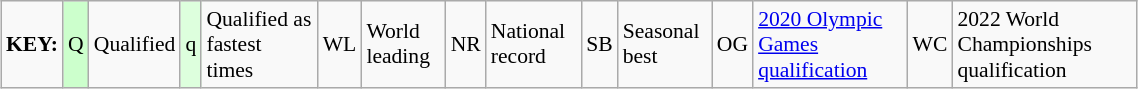<table class="wikitable" style="margin:0.5em auto; font-size:90%;position:relative;" width=60%>
<tr>
<td><strong>KEY:</strong></td>
<td bgcolor=ccffcc align=center>Q</td>
<td>Qualified</td>
<td bgcolor=ddffdd align=center>q</td>
<td>Qualified as fastest times</td>
<td align=center>WL</td>
<td>World leading</td>
<td align=center>NR</td>
<td>National record</td>
<td align=center>SB</td>
<td>Seasonal best</td>
<td align=center>OG</td>
<td><a href='#'>2020 Olympic Games qualification</a></td>
<td align=center>WC</td>
<td>2022 World Championships qualification</td>
</tr>
</table>
